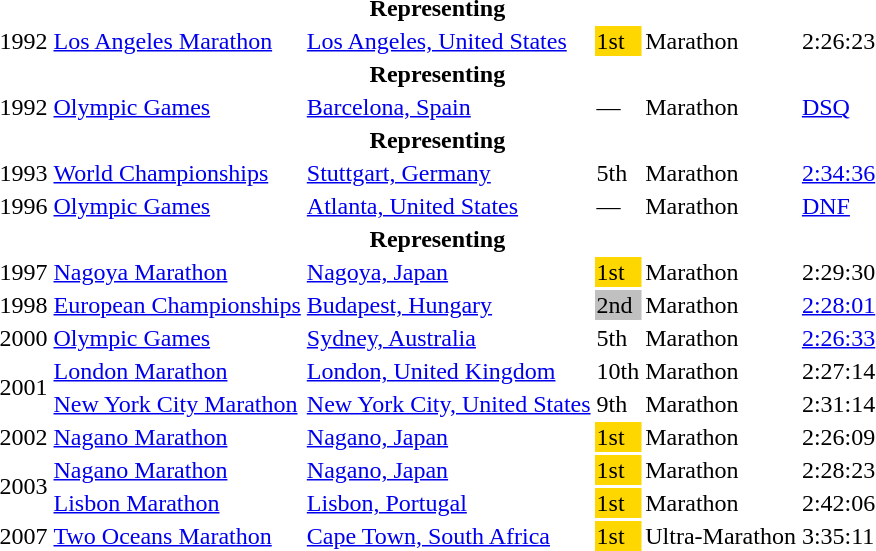<table>
<tr>
<th colspan="6">Representing </th>
</tr>
<tr>
<td rowspan=1>1992</td>
<td><a href='#'>Los Angeles Marathon</a></td>
<td><a href='#'>Los Angeles, United States</a></td>
<td bgcolor=gold>1st</td>
<td>Marathon</td>
<td>2:26:23</td>
</tr>
<tr>
<th colspan="6">Representing </th>
</tr>
<tr>
<td rowspan=1>1992</td>
<td><a href='#'>Olympic Games</a></td>
<td><a href='#'>Barcelona, Spain</a></td>
<td>—</td>
<td>Marathon</td>
<td><a href='#'>DSQ</a></td>
</tr>
<tr>
<th colspan="6">Representing </th>
</tr>
<tr>
<td>1993</td>
<td><a href='#'>World Championships</a></td>
<td><a href='#'>Stuttgart, Germany</a></td>
<td>5th</td>
<td>Marathon</td>
<td><a href='#'>2:34:36</a></td>
</tr>
<tr>
<td>1996</td>
<td><a href='#'>Olympic Games</a></td>
<td><a href='#'>Atlanta, United States</a></td>
<td>—</td>
<td>Marathon</td>
<td><a href='#'>DNF</a></td>
</tr>
<tr>
<th colspan="6">Representing </th>
</tr>
<tr>
<td>1997</td>
<td><a href='#'>Nagoya Marathon</a></td>
<td><a href='#'>Nagoya, Japan</a></td>
<td bgcolor=gold>1st</td>
<td>Marathon</td>
<td>2:29:30</td>
</tr>
<tr>
<td>1998</td>
<td><a href='#'>European Championships</a></td>
<td><a href='#'>Budapest, Hungary</a></td>
<td bgcolor=silver>2nd</td>
<td>Marathon</td>
<td><a href='#'>2:28:01</a></td>
</tr>
<tr>
<td>2000</td>
<td><a href='#'>Olympic Games</a></td>
<td><a href='#'>Sydney, Australia</a></td>
<td>5th</td>
<td>Marathon</td>
<td><a href='#'>2:26:33</a></td>
</tr>
<tr>
<td rowspan=2>2001</td>
<td><a href='#'>London Marathon</a></td>
<td><a href='#'>London, United Kingdom</a></td>
<td>10th</td>
<td>Marathon</td>
<td>2:27:14</td>
</tr>
<tr>
<td><a href='#'>New York City Marathon</a></td>
<td><a href='#'>New York City, United States</a></td>
<td>9th</td>
<td>Marathon</td>
<td>2:31:14</td>
</tr>
<tr>
<td>2002</td>
<td><a href='#'>Nagano Marathon</a></td>
<td><a href='#'>Nagano, Japan</a></td>
<td bgcolor="gold">1st</td>
<td>Marathon</td>
<td>2:26:09</td>
</tr>
<tr>
<td rowspan=2>2003</td>
<td><a href='#'>Nagano Marathon</a></td>
<td><a href='#'>Nagano, Japan</a></td>
<td bgcolor="gold">1st</td>
<td>Marathon</td>
<td>2:28:23</td>
</tr>
<tr>
<td><a href='#'>Lisbon Marathon</a></td>
<td><a href='#'>Lisbon, Portugal</a></td>
<td bgcolor="gold">1st</td>
<td>Marathon</td>
<td>2:42:06</td>
</tr>
<tr>
<td rowspan=2>2007</td>
<td><a href='#'>Two Oceans Marathon</a></td>
<td><a href='#'>Cape Town, South Africa</a></td>
<td bgcolor="gold">1st</td>
<td>Ultra-Marathon</td>
<td>3:35:11</td>
</tr>
</table>
